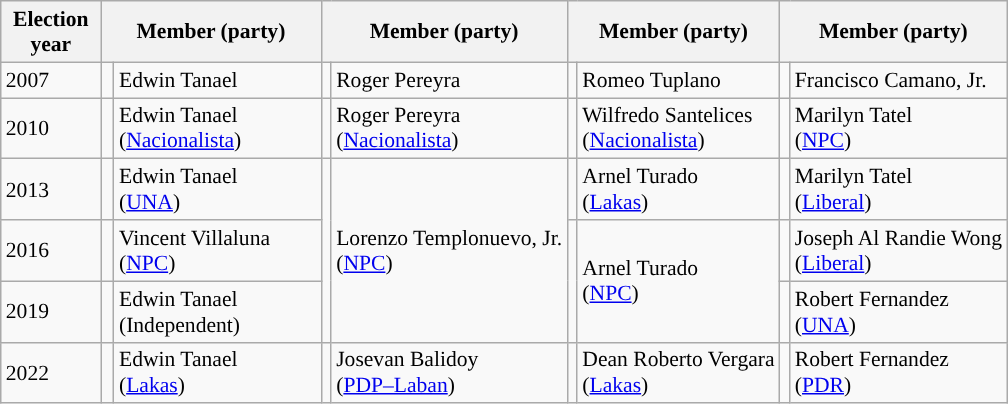<table class=wikitable style="font-size:90%">
<tr>
<th width=60px>Election<br>year</th>
<th colspan=2 width=140px>Member (party)</th>
<th colspan="2">Member (party)</th>
<th colspan="2">Member (party)</th>
<th colspan="2">Member (party)</th>
</tr>
<tr>
<td>2007</td>
<td></td>
<td>Edwin Tanael</td>
<td></td>
<td>Roger Pereyra</td>
<td></td>
<td>Romeo Tuplano</td>
<td></td>
<td>Francisco Camano, Jr.</td>
</tr>
<tr>
<td>2010</td>
<td></td>
<td>Edwin Tanael<br>(<a href='#'>Nacionalista</a>)</td>
<td></td>
<td>Roger Pereyra<br>(<a href='#'>Nacionalista</a>)</td>
<td></td>
<td>Wilfredo Santelices<br>(<a href='#'>Nacionalista</a>)</td>
<td></td>
<td>Marilyn Tatel<br>(<a href='#'>NPC</a>)</td>
</tr>
<tr>
<td>2013</td>
<td></td>
<td>Edwin Tanael<br>(<a href='#'>UNA</a>)</td>
<td rowspan=3></td>
<td rowspan=3>Lorenzo Templonuevo, Jr.<br>(<a href='#'>NPC</a>)</td>
<td></td>
<td>Arnel Turado<br>(<a href='#'>Lakas</a>)</td>
<td></td>
<td>Marilyn Tatel<br>(<a href='#'>Liberal</a>)</td>
</tr>
<tr>
<td>2016</td>
<td></td>
<td>Vincent Villaluna<br>(<a href='#'>NPC</a>)</td>
<td rowspan=2></td>
<td rowspan=2>Arnel Turado<br>(<a href='#'>NPC</a>)</td>
<td></td>
<td>Joseph Al Randie Wong<br>(<a href='#'>Liberal</a>)</td>
</tr>
<tr>
<td>2019</td>
<td></td>
<td>Edwin Tanael<br>(Independent)</td>
<td></td>
<td>Robert Fernandez<br>(<a href='#'>UNA</a>)</td>
</tr>
<tr>
<td>2022</td>
<td></td>
<td>Edwin Tanael<br>(<a href='#'>Lakas</a>)</td>
<td></td>
<td>Josevan Balidoy<br>(<a href='#'>PDP–Laban</a>)</td>
<td></td>
<td>Dean Roberto Vergara<br>(<a href='#'>Lakas</a>)</td>
<td></td>
<td>Robert Fernandez<br>(<a href='#'>PDR</a>)</td>
</tr>
</table>
